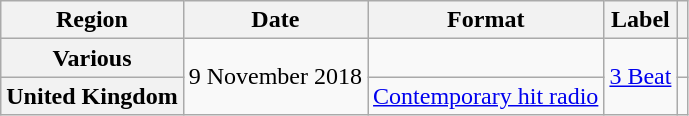<table class="wikitable plainrowheaders">
<tr>
<th scope="col">Region</th>
<th scope="col">Date</th>
<th scope="col">Format</th>
<th scope="col">Label</th>
<th scope="col"></th>
</tr>
<tr>
<th scope="row">Various</th>
<td rowspan="2">9 November 2018</td>
<td></td>
<td rowspan="2"><a href='#'>3 Beat</a></td>
<td style="text-align:center;"></td>
</tr>
<tr>
<th scope="row">United Kingdom</th>
<td><a href='#'>Contemporary hit radio</a></td>
<td style="text-align:center;"></td>
</tr>
</table>
